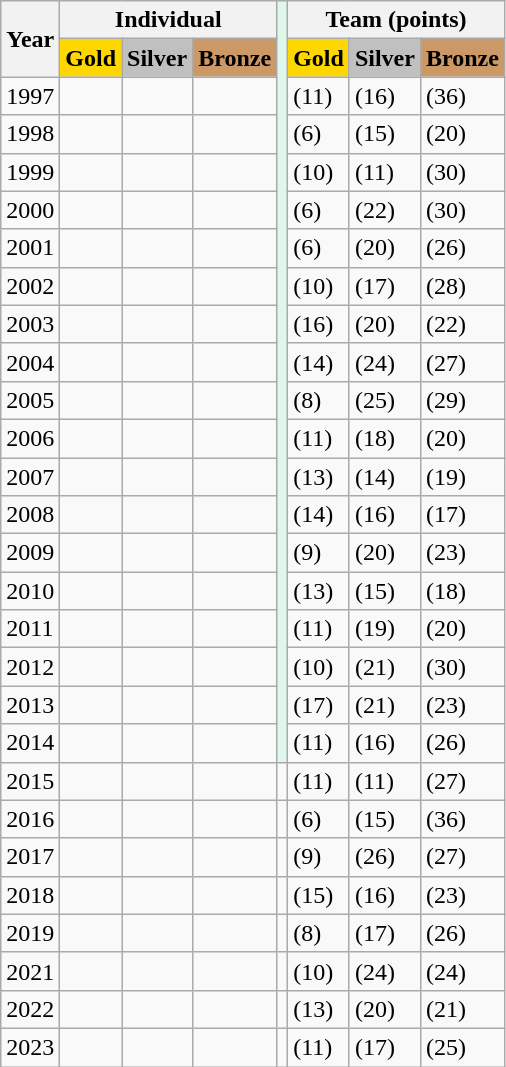<table class=wikitable>
<tr>
<th rowspan=2>Year</th>
<th colspan=3>Individual</th>
<th rowspan=20 style="background:#E0F8EC"></th>
<th colspan=3>Team (points)</th>
</tr>
<tr>
<th align="center" style="background:gold;">Gold</th>
<th align="center" style="background:silver;">Silver</th>
<th align="center" style="background:#cc9966;">Bronze</th>
<th align="center" style="background:gold;">Gold</th>
<th align="center" style="background:silver;">Silver</th>
<th align="center" style="background:#cc9966;">Bronze</th>
</tr>
<tr>
<td>1997</td>
<td></td>
<td></td>
<td></td>
<td> (11)</td>
<td> (16)</td>
<td> (36)</td>
</tr>
<tr>
<td>1998</td>
<td></td>
<td></td>
<td></td>
<td> (6)</td>
<td> (15)</td>
<td> (20)</td>
</tr>
<tr>
<td>1999</td>
<td></td>
<td></td>
<td></td>
<td> (10)</td>
<td> (11)</td>
<td> (30)</td>
</tr>
<tr>
<td>2000</td>
<td></td>
<td></td>
<td></td>
<td> (6)</td>
<td> (22)</td>
<td> (30)</td>
</tr>
<tr>
<td>2001</td>
<td></td>
<td></td>
<td></td>
<td> (6)</td>
<td> (20)</td>
<td> (26)</td>
</tr>
<tr>
<td>2002</td>
<td></td>
<td></td>
<td></td>
<td> (10)</td>
<td> (17)</td>
<td> (28)</td>
</tr>
<tr>
<td>2003</td>
<td></td>
<td></td>
<td></td>
<td> (16)</td>
<td> (20)</td>
<td> (22)</td>
</tr>
<tr>
<td>2004</td>
<td></td>
<td></td>
<td></td>
<td> (14)</td>
<td> (24)</td>
<td> (27)</td>
</tr>
<tr>
<td>2005</td>
<td></td>
<td></td>
<td></td>
<td> (8)</td>
<td> (25)</td>
<td> (29)</td>
</tr>
<tr>
<td>2006</td>
<td></td>
<td></td>
<td></td>
<td> (11)</td>
<td> (18)</td>
<td> (20)</td>
</tr>
<tr>
<td>2007</td>
<td></td>
<td></td>
<td></td>
<td> (13)</td>
<td> (14)</td>
<td> (19)</td>
</tr>
<tr>
<td>2008</td>
<td></td>
<td></td>
<td></td>
<td> (14)</td>
<td> (16)</td>
<td> (17)</td>
</tr>
<tr>
<td>2009</td>
<td></td>
<td></td>
<td></td>
<td> (9)</td>
<td> (20)</td>
<td> (23)</td>
</tr>
<tr>
<td>2010</td>
<td></td>
<td></td>
<td></td>
<td> (13)</td>
<td> (15)</td>
<td> (18)</td>
</tr>
<tr>
<td>2011</td>
<td></td>
<td></td>
<td></td>
<td> (11)</td>
<td> (19)</td>
<td> (20)</td>
</tr>
<tr>
<td>2012</td>
<td></td>
<td></td>
<td></td>
<td> (10)</td>
<td> (21)</td>
<td> (30)</td>
</tr>
<tr>
<td>2013</td>
<td></td>
<td></td>
<td></td>
<td> (17)</td>
<td> (21)</td>
<td> (23)</td>
</tr>
<tr>
<td>2014</td>
<td></td>
<td></td>
<td></td>
<td> (11)</td>
<td> (16)</td>
<td> (26)</td>
</tr>
<tr>
<td>2015</td>
<td></td>
<td></td>
<td></td>
<td></td>
<td> (11)</td>
<td> (11)</td>
<td> (27)</td>
</tr>
<tr>
<td>2016</td>
<td></td>
<td></td>
<td></td>
<td></td>
<td> (6)</td>
<td> (15)</td>
<td> (36)</td>
</tr>
<tr>
<td>2017</td>
<td></td>
<td></td>
<td></td>
<td></td>
<td> (9)</td>
<td> (26)</td>
<td> (27)</td>
</tr>
<tr>
<td>2018</td>
<td></td>
<td></td>
<td></td>
<td></td>
<td> (15)</td>
<td> (16)</td>
<td> (23)</td>
</tr>
<tr>
<td>2019</td>
<td></td>
<td></td>
<td></td>
<td></td>
<td> (8)</td>
<td> (17)</td>
<td> (26)</td>
</tr>
<tr>
<td>2021</td>
<td></td>
<td></td>
<td></td>
<td></td>
<td> (10)</td>
<td> (24)</td>
<td> (24)</td>
</tr>
<tr>
<td>2022</td>
<td></td>
<td></td>
<td></td>
<td></td>
<td> (13)</td>
<td> (20)</td>
<td> (21)</td>
</tr>
<tr>
<td>2023</td>
<td></td>
<td></td>
<td></td>
<td></td>
<td> (11)</td>
<td> (17)</td>
<td> (25)</td>
</tr>
</table>
